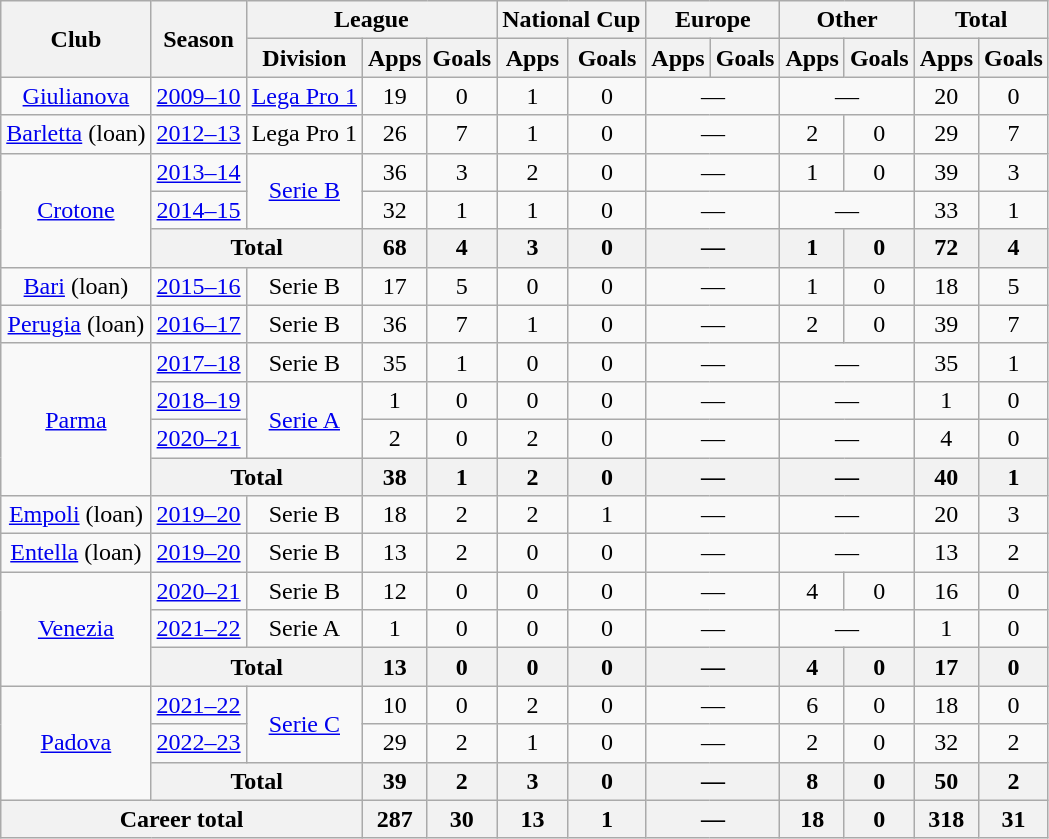<table class="wikitable" style="text-align:center">
<tr>
<th rowspan="2">Club</th>
<th rowspan="2">Season</th>
<th colspan="3">League</th>
<th colspan="2">National Cup</th>
<th colspan="2">Europe</th>
<th colspan="2">Other</th>
<th colspan="2">Total</th>
</tr>
<tr>
<th>Division</th>
<th>Apps</th>
<th>Goals</th>
<th>Apps</th>
<th>Goals</th>
<th>Apps</th>
<th>Goals</th>
<th>Apps</th>
<th>Goals</th>
<th>Apps</th>
<th>Goals</th>
</tr>
<tr>
<td><a href='#'>Giulianova</a></td>
<td><a href='#'>2009–10</a></td>
<td><a href='#'>Lega Pro 1</a></td>
<td>19</td>
<td>0</td>
<td>1</td>
<td>0</td>
<td colspan="2">—</td>
<td colspan="2">—</td>
<td>20</td>
<td>0</td>
</tr>
<tr>
<td><a href='#'>Barletta</a> (loan)</td>
<td><a href='#'>2012–13</a></td>
<td>Lega Pro 1</td>
<td>26</td>
<td>7</td>
<td>1</td>
<td>0</td>
<td colspan="2">—</td>
<td>2</td>
<td>0</td>
<td>29</td>
<td>7</td>
</tr>
<tr>
<td rowspan="3"><a href='#'>Crotone</a></td>
<td><a href='#'>2013–14</a></td>
<td rowspan="2"><a href='#'>Serie B</a></td>
<td>36</td>
<td>3</td>
<td>2</td>
<td>0</td>
<td colspan="2">—</td>
<td>1</td>
<td>0</td>
<td>39</td>
<td>3</td>
</tr>
<tr>
<td><a href='#'>2014–15</a></td>
<td>32</td>
<td>1</td>
<td>1</td>
<td>0</td>
<td colspan="2">—</td>
<td colspan="2">—</td>
<td>33</td>
<td>1</td>
</tr>
<tr>
<th colspan="2">Total</th>
<th>68</th>
<th>4</th>
<th>3</th>
<th>0</th>
<th colspan="2">—</th>
<th>1</th>
<th>0</th>
<th>72</th>
<th>4</th>
</tr>
<tr>
<td><a href='#'>Bari</a> (loan)</td>
<td><a href='#'>2015–16</a></td>
<td>Serie B</td>
<td>17</td>
<td>5</td>
<td>0</td>
<td>0</td>
<td colspan="2">—</td>
<td>1</td>
<td>0</td>
<td>18</td>
<td>5</td>
</tr>
<tr>
<td><a href='#'>Perugia</a> (loan)</td>
<td><a href='#'>2016–17</a></td>
<td>Serie B</td>
<td>36</td>
<td>7</td>
<td>1</td>
<td>0</td>
<td colspan="2">—</td>
<td>2</td>
<td>0</td>
<td>39</td>
<td>7</td>
</tr>
<tr>
<td rowspan="4"><a href='#'>Parma</a></td>
<td><a href='#'>2017–18</a></td>
<td>Serie B</td>
<td>35</td>
<td>1</td>
<td>0</td>
<td>0</td>
<td colspan="2">—</td>
<td colspan="2">—</td>
<td>35</td>
<td>1</td>
</tr>
<tr>
<td><a href='#'>2018–19</a></td>
<td rowspan="2"><a href='#'>Serie A</a></td>
<td>1</td>
<td>0</td>
<td>0</td>
<td>0</td>
<td colspan="2">—</td>
<td colspan="2">—</td>
<td>1</td>
<td>0</td>
</tr>
<tr>
<td><a href='#'>2020–21</a></td>
<td>2</td>
<td>0</td>
<td>2</td>
<td>0</td>
<td colspan="2">—</td>
<td colspan="2">—</td>
<td>4</td>
<td>0</td>
</tr>
<tr>
<th colspan="2">Total</th>
<th>38</th>
<th>1</th>
<th>2</th>
<th>0</th>
<th colspan="2">—</th>
<th colspan="2">—</th>
<th>40</th>
<th>1</th>
</tr>
<tr>
<td><a href='#'>Empoli</a> (loan)</td>
<td><a href='#'>2019–20</a></td>
<td>Serie B</td>
<td>18</td>
<td>2</td>
<td>2</td>
<td>1</td>
<td colspan="2">—</td>
<td colspan="2">—</td>
<td>20</td>
<td>3</td>
</tr>
<tr>
<td><a href='#'>Entella</a> (loan)</td>
<td><a href='#'>2019–20</a></td>
<td>Serie B</td>
<td>13</td>
<td>2</td>
<td>0</td>
<td>0</td>
<td colspan="2">—</td>
<td colspan="2">—</td>
<td>13</td>
<td>2</td>
</tr>
<tr>
<td rowspan="3"><a href='#'>Venezia</a></td>
<td><a href='#'>2020–21</a></td>
<td>Serie B</td>
<td>12</td>
<td>0</td>
<td>0</td>
<td>0</td>
<td colspan="2">—</td>
<td>4</td>
<td>0</td>
<td>16</td>
<td>0</td>
</tr>
<tr>
<td><a href='#'>2021–22</a></td>
<td>Serie A</td>
<td>1</td>
<td>0</td>
<td>0</td>
<td>0</td>
<td colspan="2">—</td>
<td colspan="2">—</td>
<td>1</td>
<td>0</td>
</tr>
<tr>
<th colspan="2">Total</th>
<th>13</th>
<th>0</th>
<th>0</th>
<th>0</th>
<th colspan="2">—</th>
<th>4</th>
<th>0</th>
<th>17</th>
<th>0</th>
</tr>
<tr>
<td rowspan="3"><a href='#'>Padova</a></td>
<td><a href='#'>2021–22</a></td>
<td rowspan="2"><a href='#'>Serie C</a></td>
<td>10</td>
<td>0</td>
<td>2</td>
<td>0</td>
<td colspan="2">—</td>
<td>6</td>
<td>0</td>
<td>18</td>
<td>0</td>
</tr>
<tr>
<td><a href='#'>2022–23</a></td>
<td>29</td>
<td>2</td>
<td>1</td>
<td>0</td>
<td colspan="2">—</td>
<td>2</td>
<td>0</td>
<td>32</td>
<td>2</td>
</tr>
<tr>
<th colspan="2">Total</th>
<th>39</th>
<th>2</th>
<th>3</th>
<th>0</th>
<th colspan="2">—</th>
<th>8</th>
<th>0</th>
<th>50</th>
<th>2</th>
</tr>
<tr>
<th colspan="3">Career total</th>
<th>287</th>
<th>30</th>
<th>13</th>
<th>1</th>
<th colspan="2">—</th>
<th>18</th>
<th>0</th>
<th>318</th>
<th>31</th>
</tr>
</table>
